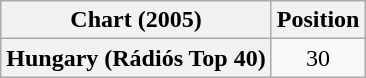<table class="wikitable plainrowheaders" style="text-align:center">
<tr>
<th>Chart (2005)</th>
<th>Position</th>
</tr>
<tr>
<th scope="row">Hungary (Rádiós Top 40)</th>
<td>30</td>
</tr>
</table>
